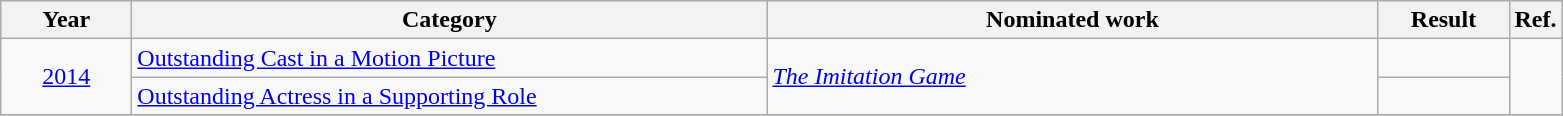<table class=wikitable>
<tr>
<th scope="col" style="width:5em;">Year</th>
<th scope="col" style="width:26em;">Category</th>
<th scope="col" style="width:25em;">Nominated work</th>
<th scope="col" style="width:5em;">Result</th>
<th>Ref.</th>
</tr>
<tr>
<td style="text-align:center;", rowspan="2"><a href='#'>2014</a></td>
<td><a href='#'>Outstanding Cast in a Motion Picture</a></td>
<td rowspan="2"><em><a href='#'>The Imitation Game</a></em></td>
<td></td>
<td style="text-align:center;", rowspan=2></td>
</tr>
<tr>
<td><a href='#'>Outstanding Actress in a Supporting Role</a></td>
<td></td>
</tr>
<tr>
</tr>
</table>
